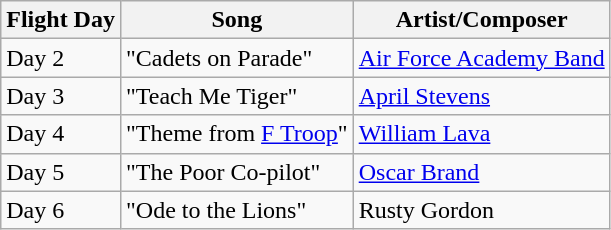<table class="wikitable">
<tr>
<th>Flight Day</th>
<th>Song</th>
<th>Artist/Composer</th>
</tr>
<tr>
<td>Day 2</td>
<td>"Cadets on Parade"</td>
<td><a href='#'>Air Force Academy Band</a></td>
</tr>
<tr>
<td>Day 3</td>
<td>"Teach Me Tiger"</td>
<td><a href='#'>April Stevens</a></td>
</tr>
<tr>
<td>Day 4</td>
<td>"Theme from <a href='#'>F Troop</a>"</td>
<td><a href='#'>William Lava</a></td>
</tr>
<tr>
<td>Day 5</td>
<td>"The Poor Co-pilot"</td>
<td><a href='#'>Oscar Brand</a></td>
</tr>
<tr>
<td>Day 6</td>
<td>"Ode to the Lions"</td>
<td>Rusty Gordon</td>
</tr>
</table>
